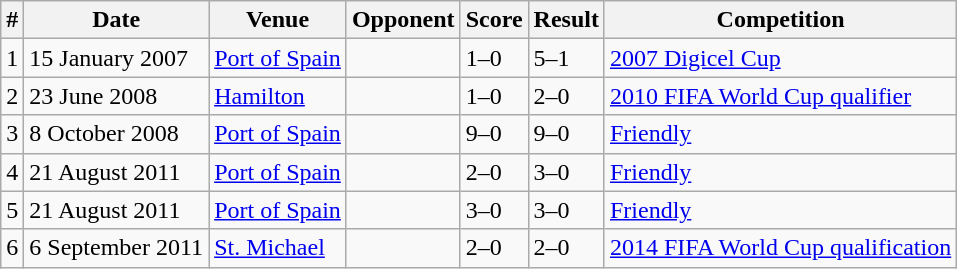<table class="wikitable">
<tr>
<th>#</th>
<th>Date</th>
<th>Venue</th>
<th>Opponent</th>
<th>Score</th>
<th>Result</th>
<th>Competition</th>
</tr>
<tr>
<td>1</td>
<td>15 January 2007</td>
<td><a href='#'>Port of Spain</a></td>
<td></td>
<td>1–0</td>
<td>5–1</td>
<td><a href='#'>2007 Digicel Cup</a></td>
</tr>
<tr>
<td>2</td>
<td>23 June 2008</td>
<td><a href='#'>Hamilton</a></td>
<td></td>
<td>1–0</td>
<td>2–0</td>
<td><a href='#'>2010 FIFA World Cup qualifier</a></td>
</tr>
<tr>
<td>3</td>
<td>8 October 2008</td>
<td><a href='#'>Port of Spain</a></td>
<td></td>
<td>9–0</td>
<td>9–0</td>
<td><a href='#'>Friendly</a></td>
</tr>
<tr>
<td>4</td>
<td>21 August 2011</td>
<td><a href='#'>Port of Spain</a></td>
<td></td>
<td>2–0</td>
<td>3–0</td>
<td><a href='#'>Friendly</a></td>
</tr>
<tr>
<td>5</td>
<td>21 August 2011</td>
<td><a href='#'>Port of Spain</a></td>
<td></td>
<td>3–0</td>
<td>3–0</td>
<td><a href='#'>Friendly</a></td>
</tr>
<tr>
<td>6</td>
<td>6 September 2011</td>
<td><a href='#'>St. Michael</a></td>
<td></td>
<td>2–0</td>
<td>2–0</td>
<td><a href='#'>2014 FIFA World Cup qualification</a></td>
</tr>
</table>
